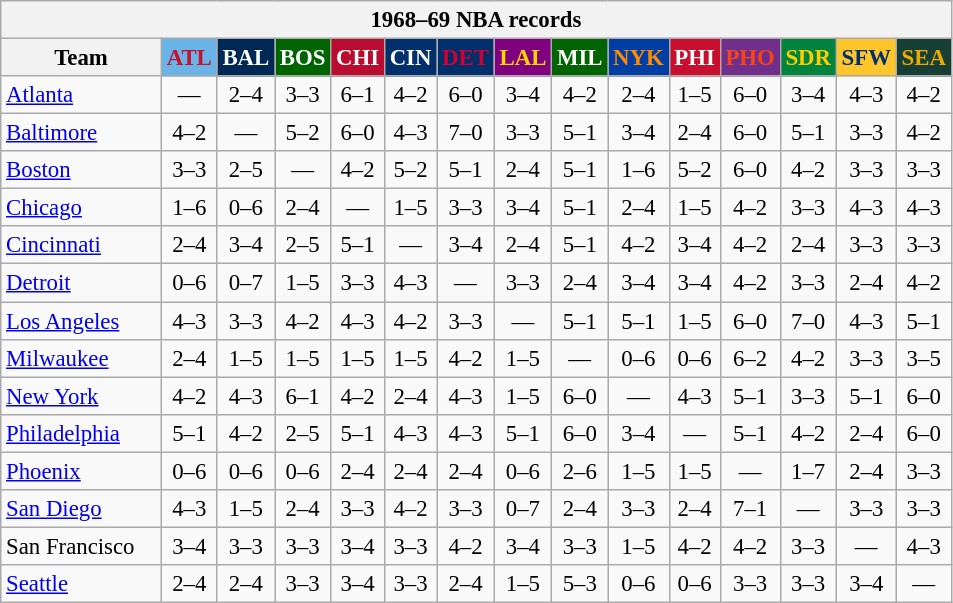<table class="wikitable" style="font-size:95%; text-align:center;">
<tr>
<th colspan=15>1968–69 NBA records</th>
</tr>
<tr>
<th width=100>Team</th>
<th style="background:#69B3E6;color:#C70F2E;width=35">ATL</th>
<th style="background:#002854;color:#FFFFFF;width=35">BAL</th>
<th style="background:#006400;color:#FFFFFF;width=35">BOS</th>
<th style="background:#BA0C2F;color:#FFFFFF;width=35">CHI</th>
<th style="background:#012F6B;color:#FFFFFF;width=35">CIN</th>
<th style="background:#012F6B;color:#D40032;width=35">DET</th>
<th style="background:#800080;color:#FFD700;width=35">LAL</th>
<th style="background:#006400;color:#FFFFFF;width=35">MIL</th>
<th style="background:#003EA4;color:#FF8C00;width=35">NYK</th>
<th style="background:#C90F2E;color:#FFFFFF;width=35">PHI</th>
<th style="background:#702F8B;color:#FA4417;width=35">PHO</th>
<th style="background:#00843D;color:#FFCC00;width=35">SDR</th>
<th style="background:#FFC62C;color:#012F6B;width=35">SFW</th>
<th style="background:#173F36;color:#EBAA00;width=35">SEA</th>
</tr>
<tr>
<td style="text-align:left;"><a href='#'>Atlanta</a></td>
<td>—</td>
<td>2–4</td>
<td>3–3</td>
<td>6–1</td>
<td>4–2</td>
<td>6–0</td>
<td>3–4</td>
<td>4–2</td>
<td>2–4</td>
<td>1–5</td>
<td>6–0</td>
<td>3–4</td>
<td>4–3</td>
<td>4–2</td>
</tr>
<tr>
<td style="text-align:left;"><a href='#'>Baltimore</a></td>
<td>4–2</td>
<td>—</td>
<td>5–2</td>
<td>6–0</td>
<td>4–3</td>
<td>7–0</td>
<td>3–3</td>
<td>5–1</td>
<td>3–4</td>
<td>2–4</td>
<td>6–0</td>
<td>5–1</td>
<td>3–3</td>
<td>4–2</td>
</tr>
<tr>
<td style="text-align:left;"><a href='#'>Boston</a></td>
<td>3–3</td>
<td>2–5</td>
<td>—</td>
<td>4–2</td>
<td>5–2</td>
<td>5–1</td>
<td>2–4</td>
<td>5–1</td>
<td>1–6</td>
<td>5–2</td>
<td>6–0</td>
<td>4–2</td>
<td>3–3</td>
<td>3–3</td>
</tr>
<tr>
<td style="text-align:left;"><a href='#'>Chicago</a></td>
<td>1–6</td>
<td>0–6</td>
<td>2–4</td>
<td>—</td>
<td>1–5</td>
<td>3–3</td>
<td>3–4</td>
<td>5–1</td>
<td>2–4</td>
<td>1–5</td>
<td>4–2</td>
<td>3–3</td>
<td>4–3</td>
<td>4–3</td>
</tr>
<tr>
<td style="text-align:left;"><a href='#'>Cincinnati</a></td>
<td>2–4</td>
<td>3–4</td>
<td>2–5</td>
<td>5–1</td>
<td>—</td>
<td>3–4</td>
<td>2–4</td>
<td>5–1</td>
<td>4–2</td>
<td>3–4</td>
<td>4–2</td>
<td>2–4</td>
<td>3–3</td>
<td>3–3</td>
</tr>
<tr>
<td style="text-align:left;"><a href='#'>Detroit</a></td>
<td>0–6</td>
<td>0–7</td>
<td>1–5</td>
<td>3–3</td>
<td>4–3</td>
<td>—</td>
<td>3–3</td>
<td>2–4</td>
<td>3–4</td>
<td>3–4</td>
<td>4–2</td>
<td>3–3</td>
<td>2–4</td>
<td>4–2</td>
</tr>
<tr>
<td style="text-align:left;"><a href='#'>Los Angeles</a></td>
<td>4–3</td>
<td>3–3</td>
<td>4–2</td>
<td>4–3</td>
<td>4–2</td>
<td>3–3</td>
<td>—</td>
<td>5–1</td>
<td>5–1</td>
<td>1–5</td>
<td>6–0</td>
<td>7–0</td>
<td>4–3</td>
<td>5–1</td>
</tr>
<tr>
<td style="text-align:left;"><a href='#'>Milwaukee</a></td>
<td>2–4</td>
<td>1–5</td>
<td>1–5</td>
<td>1–5</td>
<td>1–5</td>
<td>4–2</td>
<td>1–5</td>
<td>—</td>
<td>0–6</td>
<td>0–6</td>
<td>6–2</td>
<td>4–2</td>
<td>3–3</td>
<td>3–5</td>
</tr>
<tr>
<td style="text-align:left;"><a href='#'>New York</a></td>
<td>4–2</td>
<td>4–3</td>
<td>6–1</td>
<td>4–2</td>
<td>2–4</td>
<td>4–3</td>
<td>1–5</td>
<td>6–0</td>
<td>—</td>
<td>4–3</td>
<td>5–1</td>
<td>3–3</td>
<td>5–1</td>
<td>6–0</td>
</tr>
<tr>
<td style="text-align:left;"><a href='#'>Philadelphia</a></td>
<td>5–1</td>
<td>4–2</td>
<td>2–5</td>
<td>5–1</td>
<td>4–3</td>
<td>4–3</td>
<td>5–1</td>
<td>6–0</td>
<td>3–4</td>
<td>—</td>
<td>5–1</td>
<td>4–2</td>
<td>2–4</td>
<td>6–0</td>
</tr>
<tr>
<td style="text-align:left;"><a href='#'>Phoenix</a></td>
<td>0–6</td>
<td>0–6</td>
<td>0–6</td>
<td>2–4</td>
<td>2–4</td>
<td>2–4</td>
<td>0–6</td>
<td>2–6</td>
<td>1–5</td>
<td>1–5</td>
<td>—</td>
<td>1–7</td>
<td>2–4</td>
<td>3–3</td>
</tr>
<tr>
<td style="text-align:left;"><a href='#'>San Diego</a></td>
<td>4–3</td>
<td>1–5</td>
<td>2–4</td>
<td>3–3</td>
<td>4–2</td>
<td>3–3</td>
<td>0–7</td>
<td>2–4</td>
<td>3–3</td>
<td>2–4</td>
<td>7–1</td>
<td>—</td>
<td>3–3</td>
<td>3–3</td>
</tr>
<tr>
<td style="text-align:left;">San Francisco</td>
<td>3–4</td>
<td>3–3</td>
<td>3–3</td>
<td>3–4</td>
<td>3–3</td>
<td>4–2</td>
<td>3–4</td>
<td>3–3</td>
<td>1–5</td>
<td>4–2</td>
<td>4–2</td>
<td>3–3</td>
<td>—</td>
<td>4–3</td>
</tr>
<tr>
<td style="text-align:left;"><a href='#'>Seattle</a></td>
<td>2–4</td>
<td>2–4</td>
<td>3–3</td>
<td>3–4</td>
<td>3–3</td>
<td>2–4</td>
<td>1–5</td>
<td>5–3</td>
<td>0–6</td>
<td>0–6</td>
<td>3–3</td>
<td>3–3</td>
<td>3–4</td>
<td>—</td>
</tr>
</table>
